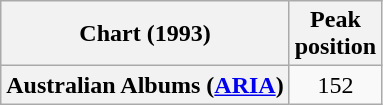<table class="wikitable plainrowheaders">
<tr>
<th scope="col">Chart (1993)</th>
<th scope="col">Peak<br>position</th>
</tr>
<tr>
<th scope="row">Australian Albums (<a href='#'>ARIA</a>)</th>
<td align="center">152</td>
</tr>
</table>
